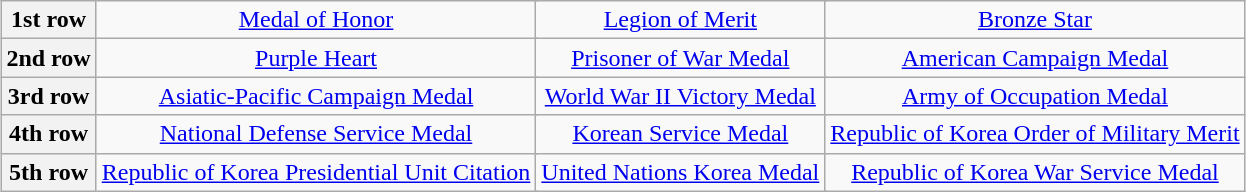<table class="wikitable" style="margin:1em auto;">
<tr>
<th>1st row</th>
<td colspan="4" align="center"><a href='#'>Medal of Honor</a> <br></td>
<td colspan="4" align="center"><a href='#'>Legion of Merit</a></td>
<td colspan="4" align="center"><a href='#'>Bronze Star</a> <br></td>
</tr>
<tr>
<th>2nd row</th>
<td colspan="4" align="center"><a href='#'>Purple Heart</a></td>
<td colspan="4" align="center"><a href='#'>Prisoner of War Medal</a></td>
<td colspan="4" align="center"><a href='#'>American Campaign Medal</a></td>
</tr>
<tr>
<th>3rd row</th>
<td colspan="4" align="center"><a href='#'>Asiatic-Pacific Campaign Medal</a> <br></td>
<td colspan="4" align="center"><a href='#'>World War II Victory Medal</a></td>
<td colspan="4" align="center"><a href='#'>Army of Occupation Medal</a> <br></td>
</tr>
<tr>
<th>4th row</th>
<td colspan="4" align="center"><a href='#'>National Defense Service Medal</a></td>
<td colspan="4" align="center"><a href='#'>Korean Service Medal</a> <br></td>
<td colspan="4" align="center"><a href='#'>Republic of Korea Order of Military Merit</a> <br></td>
</tr>
<tr>
<th>5th row</th>
<td colspan="4" align="center"><a href='#'>Republic of Korea Presidential Unit Citation</a></td>
<td colspan="4" align="center"><a href='#'>United Nations Korea Medal</a></td>
<td colspan="4" align="center"><a href='#'>Republic of Korea War Service Medal</a></td>
</tr>
</table>
